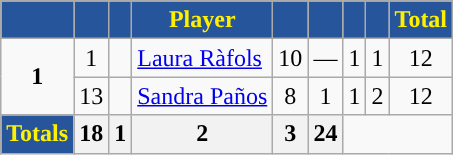<table class="wikitable" style="text-align:center">
<tr>
<th style="background:#26559B; color:#FFF000; "></th>
<th style="background:#26559B; color:#FFF000; "></th>
<th style="background:#26559B; color:#FFF000; "></th>
<th style="background:#26559B; color:#FFF000; ">Player</th>
<th style="background:#26559B; color:#FFF000; "></th>
<th style="background:#26559B; color:#FFF000; "></th>
<th style="background:#26559B; color:#FFF000; "></th>
<th style="background:#26559B; color:#FFF000; "></th>
<th style="background:#26559B; color:#FFF000; ">Total</th>
</tr>
<tr>
<td rowspan="2"><strong>1</strong></td>
<td>1</td>
<td></td>
<td align="left"><a href='#'>Laura Ràfols</a></td>
<td>10</td>
<td>—</td>
<td>1</td>
<td>1</td>
<td>12</td>
</tr>
<tr>
<td>13</td>
<td></td>
<td align="left"><a href='#'>Sandra Paños</a></td>
<td>8</td>
<td>1</td>
<td>1</td>
<td>2</td>
<td>12</td>
</tr>
<tr>
<th style="background:#26559B; color:#FFF000; "><strong>Totals</strong></th>
<th>18</th>
<th>1</th>
<th>2</th>
<th>3</th>
<th>24</th>
</tr>
</table>
